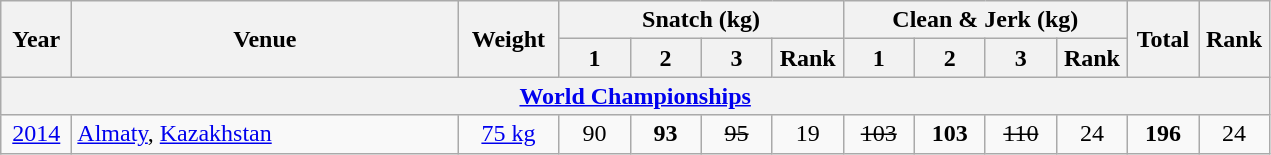<table class = "wikitable" style="text-align:center;">
<tr>
<th rowspan=2 width=40>Year</th>
<th rowspan=2 width=250>Venue</th>
<th rowspan=2 width=60>Weight</th>
<th colspan=4>Snatch (kg)</th>
<th colspan=4>Clean & Jerk (kg)</th>
<th rowspan=2 width=40>Total</th>
<th rowspan=2 width=40>Rank</th>
</tr>
<tr>
<th width=40>1</th>
<th width=40>2</th>
<th width=40>3</th>
<th width=40>Rank</th>
<th width=40>1</th>
<th width=40>2</th>
<th width=40>3</th>
<th width=40>Rank</th>
</tr>
<tr>
<th colspan=13><a href='#'>World Championships</a></th>
</tr>
<tr>
<td><a href='#'>2014</a></td>
<td align=left> <a href='#'>Almaty</a>, <a href='#'>Kazakhstan</a></td>
<td><a href='#'>75 kg</a></td>
<td>90</td>
<td><strong>93</strong></td>
<td><s> 95</s></td>
<td>19</td>
<td><s>103</s></td>
<td><strong>103</strong></td>
<td><s>110</s></td>
<td>24</td>
<td><strong>196</strong></td>
<td>24</td>
</tr>
</table>
